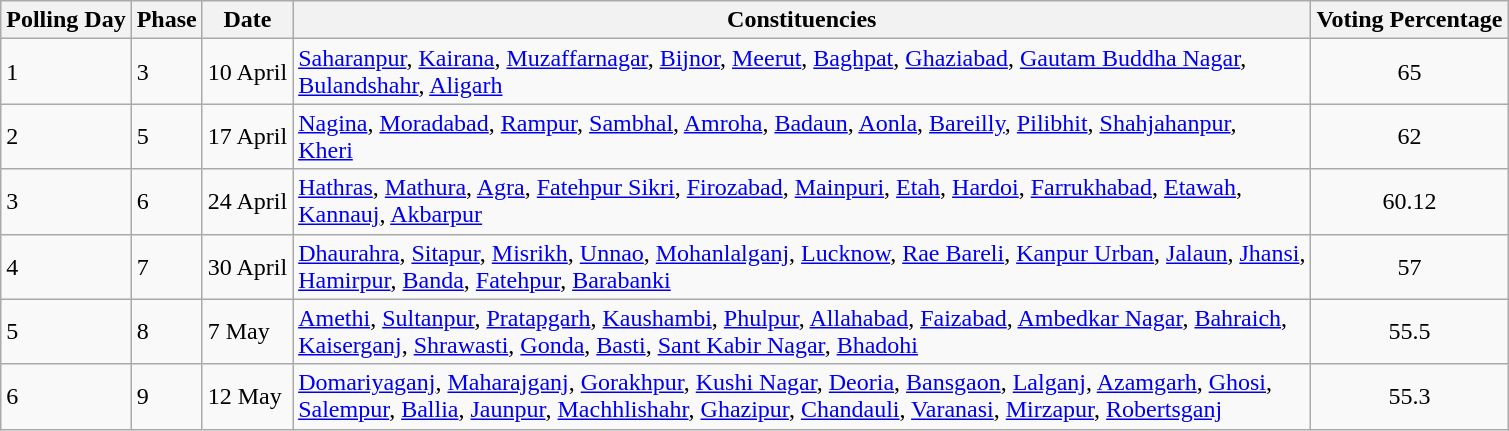<table class="wikitable sortable">
<tr>
<th>Polling Day</th>
<th>Phase</th>
<th>Date</th>
<th>Constituencies</th>
<th>Voting Percentage</th>
</tr>
<tr>
<td>1</td>
<td>3</td>
<td>10 April</td>
<td><a href='#'>Saharanpur</a>, <a href='#'>Kairana</a>, <a href='#'>Muzaffarnagar</a>, <a href='#'>Bijnor</a>, <a href='#'>Meerut</a>, <a href='#'>Baghpat</a>, <a href='#'>Ghaziabad</a>, <a href='#'>Gautam Buddha Nagar</a>, <br> <a href='#'>Bulandshahr</a>, <a href='#'>Aligarh</a></td>
<td style="text-align:center;">65</td>
</tr>
<tr>
<td>2</td>
<td>5</td>
<td>17 April</td>
<td><a href='#'>Nagina</a>, <a href='#'>Moradabad</a>, <a href='#'>Rampur</a>, <a href='#'>Sambhal</a>, <a href='#'>Amroha</a>, <a href='#'>Badaun</a>, <a href='#'>Aonla</a>, <a href='#'>Bareilly</a>, <a href='#'>Pilibhit</a>, <a href='#'>Shahjahanpur</a>, <br> <a href='#'>Kheri</a></td>
<td style="text-align:center;">62</td>
</tr>
<tr>
<td>3</td>
<td>6</td>
<td>24 April</td>
<td><a href='#'>Hathras</a>, <a href='#'>Mathura</a>, <a href='#'>Agra</a>, <a href='#'>Fatehpur Sikri</a>, <a href='#'>Firozabad</a>, <a href='#'>Mainpuri</a>, <a href='#'>Etah</a>, <a href='#'>Hardoi</a>, <a href='#'>Farrukhabad</a>, <a href='#'>Etawah</a>, <br> <a href='#'>Kannauj</a>, <a href='#'>Akbarpur</a></td>
<td style="text-align:center;">60.12</td>
</tr>
<tr>
<td>4</td>
<td>7</td>
<td>30 April</td>
<td><a href='#'>Dhaurahra</a>, <a href='#'>Sitapur</a>, <a href='#'>Misrikh</a>, <a href='#'>Unnao</a>, <a href='#'>Mohanlalganj</a>, <a href='#'>Lucknow</a>, <a href='#'>Rae Bareli</a>, <a href='#'>Kanpur Urban</a>, <a href='#'>Jalaun</a>, <a href='#'>Jhansi</a>, <br> <a href='#'>Hamirpur</a>, <a href='#'>Banda</a>, <a href='#'>Fatehpur</a>, <a href='#'>Barabanki</a></td>
<td style="text-align:center;">57</td>
</tr>
<tr>
<td>5</td>
<td>8</td>
<td>7 May</td>
<td><a href='#'>Amethi</a>, <a href='#'>Sultanpur</a>, <a href='#'>Pratapgarh</a>, <a href='#'>Kaushambi</a>, <a href='#'>Phulpur</a>, <a href='#'>Allahabad</a>, <a href='#'>Faizabad</a>, <a href='#'>Ambedkar Nagar</a>, <a href='#'>Bahraich</a>, <br> <a href='#'>Kaiserganj</a>, <a href='#'>Shrawasti</a>, <a href='#'>Gonda</a>, <a href='#'>Basti</a>, <a href='#'>Sant Kabir Nagar</a>, <a href='#'>Bhadohi</a></td>
<td style="text-align:center;">55.5</td>
</tr>
<tr>
<td>6</td>
<td>9</td>
<td>12 May</td>
<td><a href='#'>Domariyaganj</a>, <a href='#'>Maharajganj</a>, <a href='#'>Gorakhpur</a>, <a href='#'>Kushi Nagar</a>, <a href='#'>Deoria</a>, <a href='#'>Bansgaon</a>, <a href='#'>Lalganj</a>, <a href='#'>Azamgarh</a>, <a href='#'>Ghosi</a>, <br> <a href='#'>Salempur</a>, <a href='#'>Ballia</a>, <a href='#'>Jaunpur</a>, <a href='#'>Machhlishahr</a>, <a href='#'>Ghazipur</a>, <a href='#'>Chandauli</a>, <a href='#'>Varanasi</a>, <a href='#'>Mirzapur</a>, <a href='#'>Robertsganj</a></td>
<td style="text-align:center;">55.3</td>
</tr>
</table>
